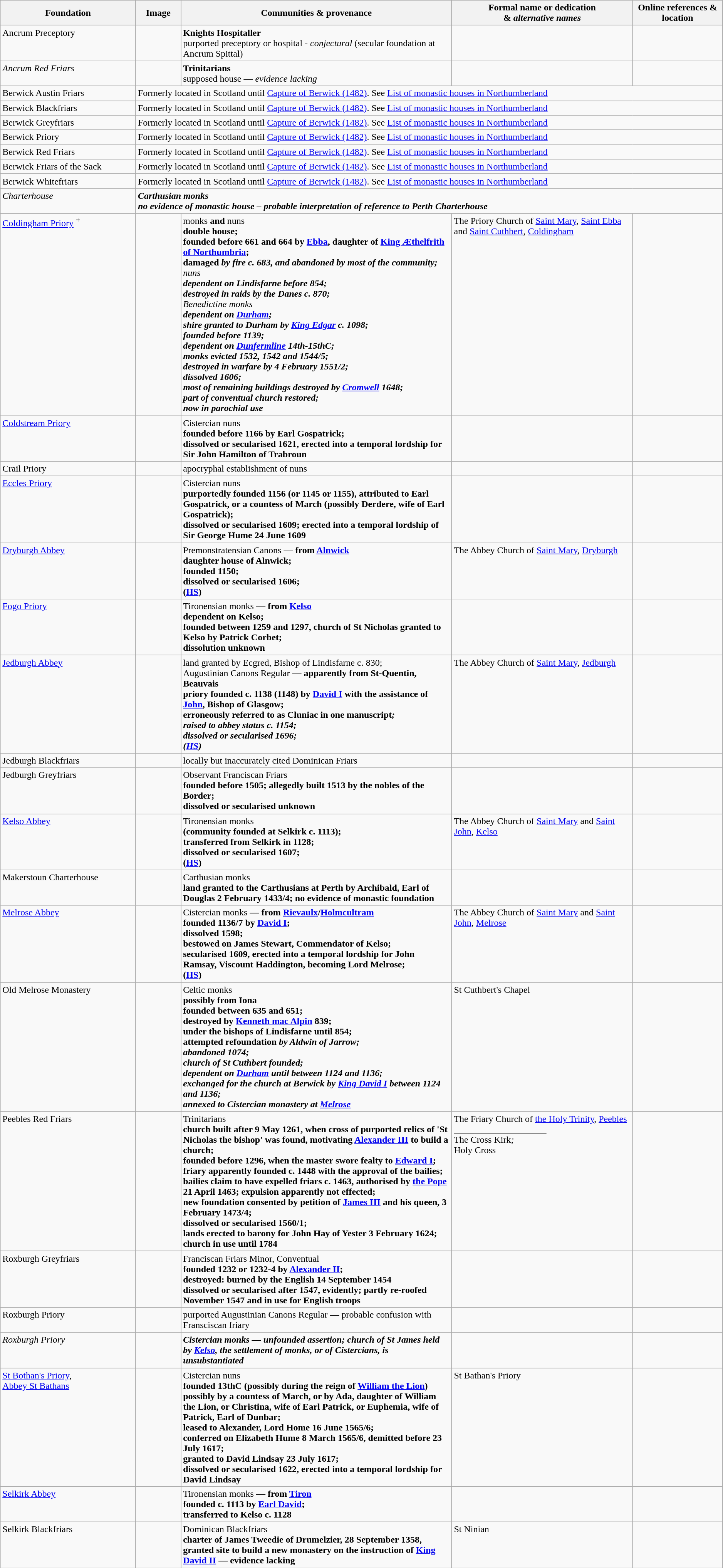<table width=99% class="wikitable">
<tr>
<th width = 15%>Foundation</th>
<th width = 5%>Image</th>
<th width = 30%>Communities & provenance</th>
<th width = 20%>Formal name or dedication <br>& <em>alternative names</em></th>
<th width = 10%>Online references & location</th>
</tr>
<tr valign=top>
<td>Ancrum Preceptory</td>
<td></td>
<td><strong>Knights Hospitaller</strong><br>purported preceptory or hospital - <em>conjectural</em> (secular foundation at Ancrum Spittal)</td>
<td></td>
<td></td>
</tr>
<tr valign=top>
<td><em>Ancrum Red Friars</em></td>
<td></td>
<td><strong>Trinitarians</strong><br>supposed house — <em>evidence lacking</em></td>
<td></td>
<td></td>
</tr>
<tr valign=top>
<td>Berwick Austin Friars</td>
<td colspan=4>Formerly located in Scotland until <a href='#'>Capture of Berwick (1482)</a>. See <a href='#'>List of monastic houses in Northumberland</a></td>
</tr>
<tr valign=top>
<td>Berwick Blackfriars</td>
<td colspan=4>Formerly located in Scotland until <a href='#'>Capture of Berwick (1482)</a>. See <a href='#'>List of monastic houses in Northumberland</a></td>
</tr>
<tr valign=top>
<td>Berwick Greyfriars</td>
<td colspan=4>Formerly located in Scotland until <a href='#'>Capture of Berwick (1482)</a>. See <a href='#'>List of monastic houses in Northumberland</a></td>
</tr>
<tr valign=top>
<td>Berwick Priory</td>
<td colspan=4>Formerly located in Scotland until <a href='#'>Capture of Berwick (1482)</a>. See <a href='#'>List of monastic houses in Northumberland</a></td>
</tr>
<tr valign=top>
<td>Berwick Red Friars</td>
<td colspan=4>Formerly located in Scotland until <a href='#'>Capture of Berwick (1482)</a>. See <a href='#'>List of monastic houses in Northumberland</a></td>
</tr>
<tr valign=top>
<td>Berwick Friars of the Sack</td>
<td colspan=4>Formerly located in Scotland until <a href='#'>Capture of Berwick (1482)</a>. See <a href='#'>List of monastic houses in Northumberland</a></td>
</tr>
<tr valign=top>
<td>Berwick Whitefriars</td>
<td colspan=4>Formerly located in Scotland until <a href='#'>Capture of Berwick (1482)</a>. See <a href='#'>List of monastic houses in Northumberland</a></td>
</tr>
<tr valign=top>
<td><em>Charterhouse</em></td>
<td colspan=4><strong><em>Carthusian monks<strong><br>no evidence of monastic house – probable interpretation of reference to Perth Charterhouse<em></td>
</tr>
<tr valign=top>
<td><a href='#'>Coldingham Priory</a> <sup>+</sup></td>
<td></td>
<td></strong>monks<strong> and </strong>nuns<strong><br>double house;<br>founded before 661 and 664 by <a href='#'>Ebba</a>, daughter of <a href='#'>King Æthelfrith of Northumbria</a>;<br></em>damaged<em> by fire c. 683, and abandoned by most of the community;<br></strong>nuns<strong><br>dependent on Lindisfarne before 854;<br>destroyed in raids by the Danes c. 870;<br></strong>Benedictine monks<strong><br>dependent on <a href='#'>Durham</a>;<br>shire granted to Durham by <a href='#'>King Edgar</a> c. 1098;<br>founded before 1139;<br>dependent on <a href='#'>Dunfermline</a> 14th-15thC;<br>monks evicted 1532, 1542 and 1544/5;<br>destroyed in warfare by 4 February 1551/2;<br>dissolved 1606;<br>most of remaining buildings destroyed by <a href='#'>Cromwell</a> 1648;<br>part of conventual church restored;<br>now in parochial use</td>
<td>The Priory Church of <a href='#'>Saint Mary</a>, <a href='#'>Saint Ebba</a> and <a href='#'>Saint Cuthbert</a>, <a href='#'>Coldingham</a></td>
<td><br></td>
</tr>
<tr valign=top>
<td><a href='#'>Coldstream Priory</a></td>
<td></td>
<td></strong>Cistercian nuns<strong><br>founded before 1166 by Earl Gospatrick;<br>dissolved or secularised 1621, erected into a temporal lordship for Sir John Hamilton of Trabroun</td>
<td></td>
<td></td>
</tr>
<tr valign=top>
<td></em>Crail Priory<em></td>
<td></td>
<td>apocryphal establishment of nuns</td>
<td></td>
<td></td>
</tr>
<tr valign=top>
<td><a href='#'>Eccles Priory</a></td>
<td></td>
<td></strong>Cistercian nuns<strong><br>purportedly founded 1156 (or 1145 or 1155), attributed to Earl Gospatrick, or a countess of March (possibly Derdere, wife of Earl Gospatrick);<br>dissolved or secularised 1609; erected into a temporal lordship of Sir George Hume 24 June 1609</td>
<td></td>
<td></td>
</tr>
<tr valign=top>
<td><a href='#'>Dryburgh Abbey</a></td>
<td></td>
<td></strong>Premonstratensian Canons<strong> — from <a href='#'>Alnwick</a><br>daughter house of Alnwick;<br>founded 1150;<br>dissolved or secularised 1606;<br>(<a href='#'>HS</a>)</td>
<td>The Abbey Church of <a href='#'>Saint Mary</a>, <a href='#'>Dryburgh</a></td>
<td><br></td>
</tr>
<tr valign=top>
<td><a href='#'>Fogo Priory</a></td>
<td></td>
<td></strong>Tironensian monks<strong> — from <a href='#'>Kelso</a><br>dependent on Kelso;<br>founded between 1259 and 1297, church of St Nicholas granted to Kelso by Patrick Corbet;<br></em>dissolution unknown<em></td>
<td></td>
<td><br></td>
</tr>
<tr valign=top>
<td><a href='#'>Jedburgh Abbey</a></td>
<td></td>
<td>land granted by Ecgred, Bishop of Lindisfarne c. 830;<br></strong>Augustinian Canons Regular<strong> — apparently from St-Quentin, Beauvais<br>priory founded c. 1138 (1148) by <a href='#'>David I</a> with the assistance of <a href='#'>John</a>, Bishop of Glasgow;<br></em>erroneously referred to as Cluniac in one manuscript<em>;<br>raised to abbey status c. 1154;<br>dissolved or secularised 1696;<br>(<a href='#'>HS</a>)</td>
<td>The Abbey Church of <a href='#'>Saint Mary</a>, <a href='#'>Jedburgh</a></td>
<td><br></td>
</tr>
<tr valign=top>
<td>Jedburgh Blackfriars</td>
<td></td>
<td>locally but inaccurately cited </strong>Dominican Friars<strong></td>
<td></td>
<td><br></td>
</tr>
<tr valign=top>
<td>Jedburgh Greyfriars</td>
<td></td>
<td></strong>Observant Franciscan Friars<strong><br>founded before 1505; allegedly built 1513 by the nobles of the Border;<br>dissolved or </em>secularised unknown<em></td>
<td></td>
<td></td>
</tr>
<tr valign=top>
<td><a href='#'>Kelso Abbey</a></td>
<td></td>
<td></strong>Tironensian monks<strong><br>(community founded at Selkirk c. 1113);<br>transferred from Selkirk in 1128;<br>dissolved or secularised 1607;<br>(<a href='#'>HS</a>)</td>
<td>The Abbey Church of <a href='#'>Saint Mary</a> and <a href='#'>Saint John</a>, <a href='#'>Kelso</a></td>
<td><br></td>
</tr>
<tr valign=top>
<td></em>Makerstoun Charterhouse<em></td>
<td></td>
<td></strong>Carthusian monks<strong><br>land granted to the Carthusians at Perth by Archibald, Earl of Douglas 2 February 1433/4; </em>no evidence of monastic foundation<em></td>
<td></td>
<td></td>
</tr>
<tr valign=top>
<td><a href='#'>Melrose Abbey</a></td>
<td></td>
<td></strong>Cistercian monks<strong> — from <a href='#'>Rievaulx</a>/<a href='#'>Holmcultram</a><br>founded 1136/7 by <a href='#'>David I</a>;<br>dissolved 1598;<br>bestowed on James Stewart, Commendator of Kelso;<br>secularised 1609, erected into a temporal lordship for John Ramsay, Viscount Haddington, becoming Lord Melrose;<br>(<a href='#'>HS</a>)</td>
<td>The Abbey Church of <a href='#'>Saint Mary</a> and <a href='#'>Saint John</a>, <a href='#'>Melrose</a></td>
<td><br></td>
</tr>
<tr valign=top>
<td>Old Melrose Monastery</td>
<td></td>
<td></strong>Celtic monks<strong><br>possibly from Iona<br>founded between 635 and 651;<br>destroyed by <a href='#'>Kenneth mac Alpin</a> 839;<br>under the bishops of Lindisfarne until 854;<br>attempted </em>refoundation<em> by Aldwin of Jarrow;<br>abandoned 1074;<br>church of St Cuthbert founded;<br>dependent on <a href='#'>Durham</a> until between 1124 and 1136;<br>exchanged for the church at Berwick by <a href='#'>King David I</a> between 1124 and 1136;<br>annexed to Cistercian monastery at <a href='#'>Melrose</a></td>
<td></em>St Cuthbert's Chapel<em></td>
<td><br></td>
</tr>
<tr valign=top>
<td>Peebles Red Friars</td>
<td></td>
<td></strong>Trinitarians<strong><br>church built after 9 May 1261, when cross of purported relics of 'St Nicholas the bishop' was found, motivating <a href='#'>Alexander III</a> to build a church;<br>founded before 1296, when the master swore fealty to <a href='#'>Edward I</a>;<br>friary apparently founded c. 1448 with the approval of the bailies;<br>bailies claim to have expelled friars c. 1463, authorised by <a href='#'>the Pope</a> 21 April 1463; expulsion apparently not effected;<br>new foundation consented by petition of <a href='#'>James III</a> and his queen, 3 February 1473/4;<br>dissolved or secularised 1560/1;<br>lands erected to barony for John Hay of Yester 3 February 1624;<br>church in use until 1784</td>
<td>The Friary Church of <a href='#'>the Holy Trinity</a>, <a href='#'>Peebles</a><br>____________________<br></em>The Cross Kirk<em>;<br></em>Holy Cross<em></td>
<td><br></td>
</tr>
<tr valign=top>
<td>Roxburgh Greyfriars</td>
<td></td>
<td></strong>Franciscan Friars Minor, Conventual<strong><br>founded 1232 or 1232-4 by <a href='#'>Alexander II</a>;<br>destroyed: burned by the English 14 September 1454<br>dissolved or secularised after 1547, evidently; partly re-roofed November 1547 and in use for English troops</td>
<td></td>
<td><br></td>
</tr>
<tr valign=top>
<td></em>Roxburgh Priory<em></td>
<td></td>
<td>purported </em></strong>Augustinian Canons Regular</strong> — probable confusion with Fransciscan friary</em></td>
<td></td>
<td></td>
</tr>
<tr valign=top>
<td><em>Roxburgh Priory</em></td>
<td></td>
<td><strong><em>Cistercian monks<strong> — unfounded assertion<em>; church of St James held by <a href='#'>Kelso</a>, </em>the settlement of monks, or of Cistercians, is unsubstantiated<em></td>
<td></td>
<td></td>
</tr>
<tr valign=top>
<td><a href='#'>St Bothan's Priory</a>,<br><a href='#'>Abbey St Bathans</a></td>
<td></td>
<td></strong>Cistercian nuns<strong><br>founded 13thC (possibly during the reign of <a href='#'>William the Lion</a>) possibly by a countess of March, or by Ada, daughter of William the Lion, or Christina, wife of Earl Patrick, or Euphemia, wife of Patrick, Earl of Dunbar;<br>leased to Alexander, Lord Home 16 June 1565/6;<br>conferred on Elizabeth Hume 8 March 1565/6, demitted before 23 July 1617;<br>granted to David Lindsay 23 July 1617;<br>dissolved or secularised 1622, erected into a temporal lordship for David Lindsay</td>
<td></em>St Bathan's Priory<em></td>
<td><br></td>
</tr>
<tr valign=top>
<td><a href='#'>Selkirk Abbey</a></td>
<td></td>
<td></strong>Tironensian monks<strong> — from <a href='#'>Tiron</a><br>founded c. 1113 by <a href='#'>Earl David</a>;<br>transferred to Kelso c. 1128</td>
<td></td>
<td></td>
</tr>
<tr valign=top>
<td>Selkirk Blackfriars</td>
<td></td>
<td></strong>Dominican Blackfriars<strong><br>charter of James Tweedie of Drumelzier, 28 September 1358, granted site to build a new monastery on the instruction of <a href='#'>King David II</a> — </em>evidence lacking<em></td>
<td>St Ninian</td>
<td></td>
</tr>
</table>
